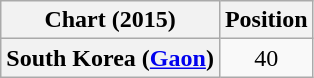<table class="wikitable plainrowheaders" style="text-align:center;">
<tr>
<th>Chart (2015)</th>
<th>Position</th>
</tr>
<tr>
<th scope=row>South Korea (<a href='#'>Gaon</a>)</th>
<td>40</td>
</tr>
</table>
